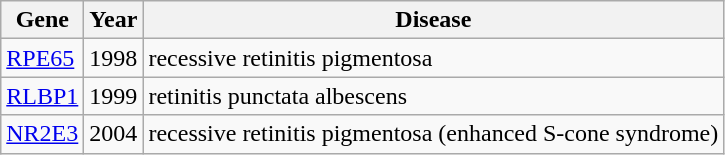<table class="wikitable">
<tr>
<th>Gene</th>
<th>Year</th>
<th>Disease</th>
</tr>
<tr>
<td><a href='#'>RPE65</a></td>
<td>1998</td>
<td>recessive retinitis pigmentosa</td>
</tr>
<tr>
<td><a href='#'>RLBP1</a></td>
<td>1999</td>
<td>retinitis punctata albescens</td>
</tr>
<tr>
<td><a href='#'>NR2E3</a></td>
<td>2004</td>
<td>recessive retinitis pigmentosa (enhanced S-cone syndrome)</td>
</tr>
</table>
